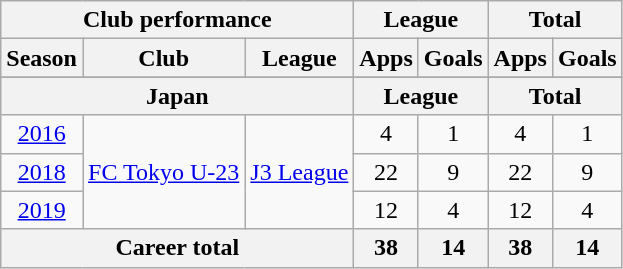<table class="wikitable" style="text-align:center">
<tr>
<th colspan=3>Club performance</th>
<th colspan=2>League</th>
<th colspan=2>Total</th>
</tr>
<tr>
<th>Season</th>
<th>Club</th>
<th>League</th>
<th>Apps</th>
<th>Goals</th>
<th>Apps</th>
<th>Goals</th>
</tr>
<tr>
</tr>
<tr>
<th colspan=3>Japan</th>
<th colspan=2>League</th>
<th colspan=2>Total</th>
</tr>
<tr>
<td><a href='#'>2016</a></td>
<td rowspan="3"><a href='#'>FC Tokyo U-23</a></td>
<td rowspan="3"><a href='#'>J3 League</a></td>
<td>4</td>
<td>1</td>
<td>4</td>
<td>1</td>
</tr>
<tr>
<td><a href='#'>2018</a></td>
<td>22</td>
<td>9</td>
<td>22</td>
<td>9</td>
</tr>
<tr>
<td><a href='#'>2019</a></td>
<td>12</td>
<td>4</td>
<td>12</td>
<td>4</td>
</tr>
<tr>
<th colspan=3>Career total</th>
<th>38</th>
<th>14</th>
<th>38</th>
<th>14</th>
</tr>
</table>
